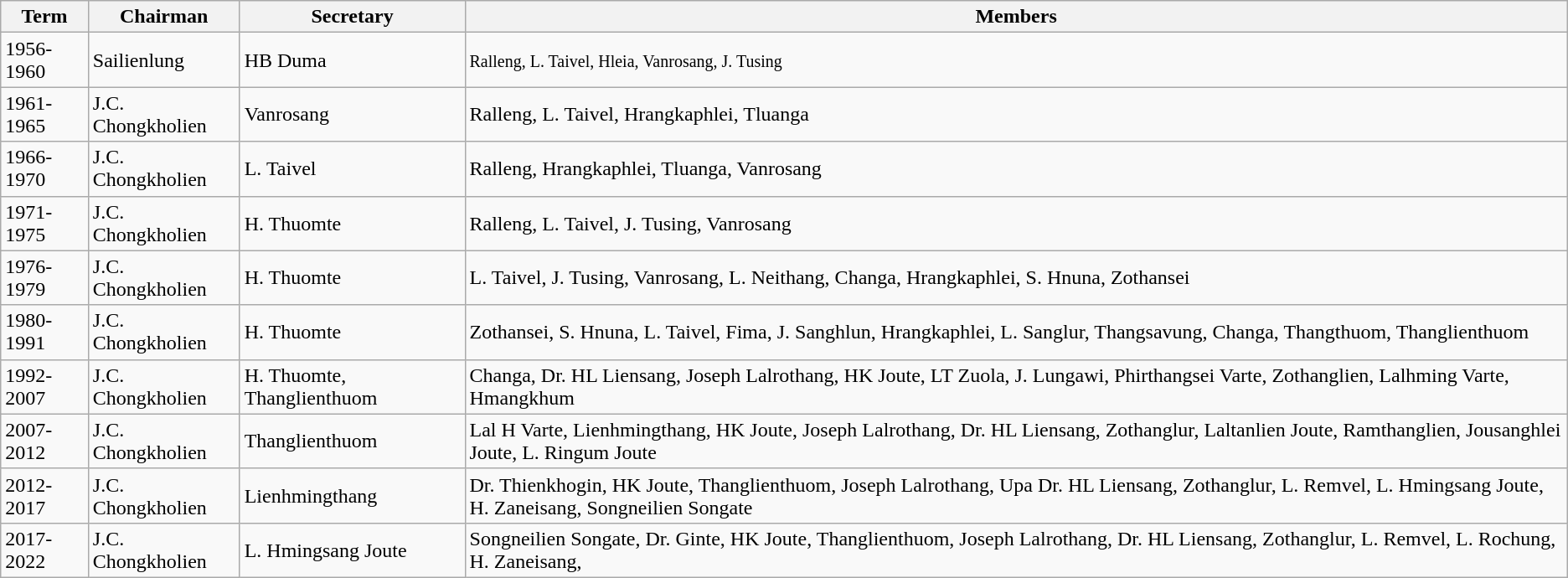<table class="wikitable">
<tr>
<th>Term</th>
<th>Chairman</th>
<th>Secretary</th>
<th>Members</th>
</tr>
<tr>
<td>1956-1960</td>
<td>Sailienlung</td>
<td>HB Duma</td>
<td><small>Ralleng, L. Taivel, Hleia, Vanrosang, J. Tusing</small></td>
</tr>
<tr>
<td>1961-1965</td>
<td>J.C. Chongkholien</td>
<td>Vanrosang</td>
<td>Ralleng, L. Taivel, Hrangkaphlei, Tluanga</td>
</tr>
<tr>
<td>1966-1970</td>
<td>J.C. Chongkholien</td>
<td>L. Taivel</td>
<td>Ralleng, Hrangkaphlei, Tluanga, Vanrosang</td>
</tr>
<tr>
<td>1971-1975</td>
<td>J.C. Chongkholien</td>
<td>H. Thuomte</td>
<td>Ralleng, L. Taivel, J. Tusing, Vanrosang</td>
</tr>
<tr>
<td>1976-1979</td>
<td>J.C. Chongkholien</td>
<td>H. Thuomte</td>
<td>L. Taivel, J. Tusing, Vanrosang, L. Neithang, Changa, Hrangkaphlei, S. Hnuna, Zothansei</td>
</tr>
<tr>
<td>1980-1991</td>
<td>J.C. Chongkholien</td>
<td>H. Thuomte</td>
<td>Zothansei, S. Hnuna, L. Taivel, Fima, J. Sanghlun, Hrangkaphlei, L. Sanglur, Thangsavung, Changa, Thangthuom, Thanglienthuom</td>
</tr>
<tr>
<td>1992-2007</td>
<td>J.C. Chongkholien</td>
<td>H. Thuomte, Thanglienthuom</td>
<td>Changa, Dr. HL Liensang, Joseph Lalrothang, HK Joute, LT Zuola, J. Lungawi, Phirthangsei Varte, Zothanglien, Lalhming Varte, Hmangkhum</td>
</tr>
<tr>
<td>2007-2012</td>
<td>J.C. Chongkholien</td>
<td>Thanglienthuom</td>
<td>Lal H Varte, Lienhmingthang, HK Joute, Joseph Lalrothang, Dr. HL Liensang, Zothanglur, Laltanlien Joute, Ramthanglien, Jousanghlei Joute, L. Ringum Joute</td>
</tr>
<tr>
<td>2012-2017</td>
<td>J.C. Chongkholien</td>
<td>Lienhmingthang</td>
<td>Dr. Thienkhogin, HK Joute, Thanglienthuom, Joseph Lalrothang, Upa Dr. HL Liensang, Zothanglur, L. Remvel, L. Hmingsang Joute, H. Zaneisang, Songneilien Songate</td>
</tr>
<tr>
<td>2017-2022</td>
<td>J.C. Chongkholien</td>
<td>L. Hmingsang Joute</td>
<td>Songneilien Songate, Dr. Ginte, HK Joute, Thanglienthuom, Joseph Lalrothang, Dr. HL Liensang, Zothanglur, L. Remvel, L. Rochung, H. Zaneisang,</td>
</tr>
</table>
